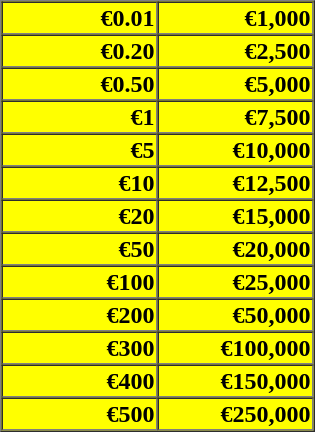<table border=1 cellspacing=0 cellpadding=1 style="background: yellow; text-align: right">
<tr>
<td width=100px><strong>€0.01</strong></td>
<td width=100px><strong>€1,000</strong></td>
</tr>
<tr>
<td><strong>€0.20</strong></td>
<td><strong>€2,500</strong></td>
</tr>
<tr>
<td><strong>€0.50</strong></td>
<td><strong>€5,000</strong></td>
</tr>
<tr>
<td><strong>€1</strong></td>
<td><strong>€7,500</strong></td>
</tr>
<tr>
<td><strong>€5</strong></td>
<td><strong>€10,000</strong></td>
</tr>
<tr>
<td><strong>€10</strong></td>
<td><strong>€12,500</strong></td>
</tr>
<tr>
<td><strong>€20</strong></td>
<td><strong>€15,000</strong></td>
</tr>
<tr>
<td><strong>€50</strong></td>
<td><strong>€20,000</strong></td>
</tr>
<tr>
<td><strong>€100</strong></td>
<td><strong>€25,000</strong></td>
</tr>
<tr>
<td><strong>€200</strong></td>
<td><strong>€50,000</strong></td>
</tr>
<tr>
<td><strong>€300</strong></td>
<td><strong>€100,000</strong></td>
</tr>
<tr>
<td><strong>€400</strong></td>
<td><strong>€150,000</strong></td>
</tr>
<tr>
<td><strong>€500</strong></td>
<td><strong>€250,000</strong></td>
</tr>
</table>
